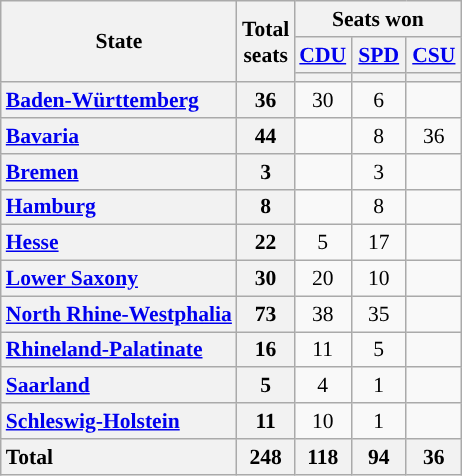<table class="wikitable" style="text-align:center; font-size: 0.9em;">
<tr>
<th rowspan="3">State</th>
<th rowspan="3">Total<br>seats</th>
<th colspan="3">Seats won</th>
</tr>
<tr>
<th class="unsortable" style="width:30px;"><a href='#'>CDU</a></th>
<th class="unsortable" style="width:30px;"><a href='#'>SPD</a></th>
<th class="unsortable" style="width:30px;"><a href='#'>CSU</a></th>
</tr>
<tr>
<th style="background:"></th>
<th style="background:"></th>
<th style="background:"></th>
</tr>
<tr>
<th style="text-align: left;"><a href='#'>Baden-Württemberg</a></th>
<th>36</th>
<td>30</td>
<td>6</td>
<td></td>
</tr>
<tr>
<th style="text-align: left;"><a href='#'>Bavaria</a></th>
<th>44</th>
<td></td>
<td>8</td>
<td>36</td>
</tr>
<tr>
<th style="text-align: left;"><a href='#'>Bremen</a></th>
<th>3</th>
<td></td>
<td>3</td>
<td></td>
</tr>
<tr>
<th style="text-align: left;"><a href='#'>Hamburg</a></th>
<th>8</th>
<td></td>
<td>8</td>
<td></td>
</tr>
<tr>
<th style="text-align: left;"><a href='#'>Hesse</a></th>
<th>22</th>
<td>5</td>
<td>17</td>
<td></td>
</tr>
<tr>
<th style="text-align: left;"><a href='#'>Lower Saxony</a></th>
<th>30</th>
<td>20</td>
<td>10</td>
<td></td>
</tr>
<tr>
<th style="text-align: left;"><a href='#'>North Rhine-Westphalia</a></th>
<th>73</th>
<td>38</td>
<td>35</td>
<td></td>
</tr>
<tr>
<th style="text-align: left;"><a href='#'>Rhineland-Palatinate</a></th>
<th>16</th>
<td>11</td>
<td>5</td>
<td></td>
</tr>
<tr>
<th style="text-align: left;"><a href='#'>Saarland</a></th>
<th>5</th>
<td>4</td>
<td>1</td>
<td></td>
</tr>
<tr>
<th style="text-align: left;"><a href='#'>Schleswig-Holstein</a></th>
<th>11</th>
<td>10</td>
<td>1</td>
<td></td>
</tr>
<tr class="sortbottom">
<th style="text-align: left;">Total</th>
<th>248</th>
<th>118</th>
<th>94</th>
<th>36</th>
</tr>
</table>
